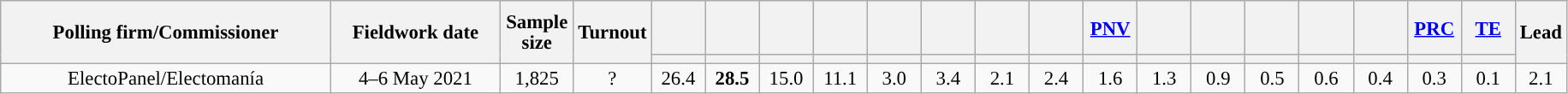<table class="wikitable collapsible collapsed" style="text-align:center; font-size:95%; line-height:16px;">
<tr style="height:42px;">
<th style="width:250px;" rowspan="2">Polling firm/Commissioner</th>
<th style="width:125px;" rowspan="2">Fieldwork date</th>
<th style="width:50px;" rowspan="2">Sample size</th>
<th style="width:45px;" rowspan="2">Turnout</th>
<th style="width:35px;"></th>
<th style="width:35px;"></th>
<th style="width:35px;"></th>
<th style="width:35px;"></th>
<th style="width:35px;"></th>
<th style="width:35px;"></th>
<th style="width:35px;"></th>
<th style="width:35px;"></th>
<th style="width:35px;"><a href='#'>PNV</a></th>
<th style="width:35px;"></th>
<th style="width:35px;"></th>
<th style="width:35px;"></th>
<th style="width:35px;"></th>
<th style="width:35px;"></th>
<th style="width:35px;"><a href='#'>PRC</a></th>
<th style="width:35px;"><a href='#'>TE</a></th>
<th style="width:30px;" rowspan="2">Lead</th>
</tr>
<tr>
<th style="color:inherit;background:"></th>
<th style="color:inherit;background:"></th>
<th style="color:inherit;background:"></th>
<th style="color:inherit;background:"></th>
<th style="color:inherit;background:"></th>
<th style="color:inherit;background:"></th>
<th style="color:inherit;background:"></th>
<th style="color:inherit;background:"></th>
<th style="color:inherit;background:"></th>
<th style="color:inherit;background:"></th>
<th style="color:inherit;background:"></th>
<th style="color:inherit;background:"></th>
<th style="color:inherit;background:"></th>
<th style="color:inherit;background:"></th>
<th style="color:inherit;background:"></th>
<th style="color:inherit;background:"></th>
</tr>
<tr>
<td>ElectoPanel/Electomanía</td>
<td>4–6 May 2021</td>
<td>1,825</td>
<td>?</td>
<td>26.4<br></td>
<td><strong>28.5</strong><br></td>
<td>15.0<br></td>
<td>11.1<br></td>
<td>3.0<br></td>
<td>3.4<br></td>
<td>2.1<br></td>
<td>2.4<br></td>
<td>1.6<br></td>
<td>1.3<br></td>
<td>0.9<br></td>
<td>0.5<br></td>
<td>0.6<br></td>
<td>0.4<br></td>
<td>0.3<br></td>
<td>0.1<br></td>
<td style="background:">2.1</td>
</tr>
</table>
